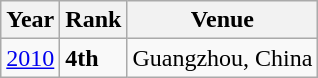<table class="wikitable">
<tr>
<th>Year</th>
<th>Rank</th>
<th>Venue</th>
</tr>
<tr>
<td><a href='#'>2010</a></td>
<td><strong>4th</strong></td>
<td>Guangzhou, China</td>
</tr>
</table>
